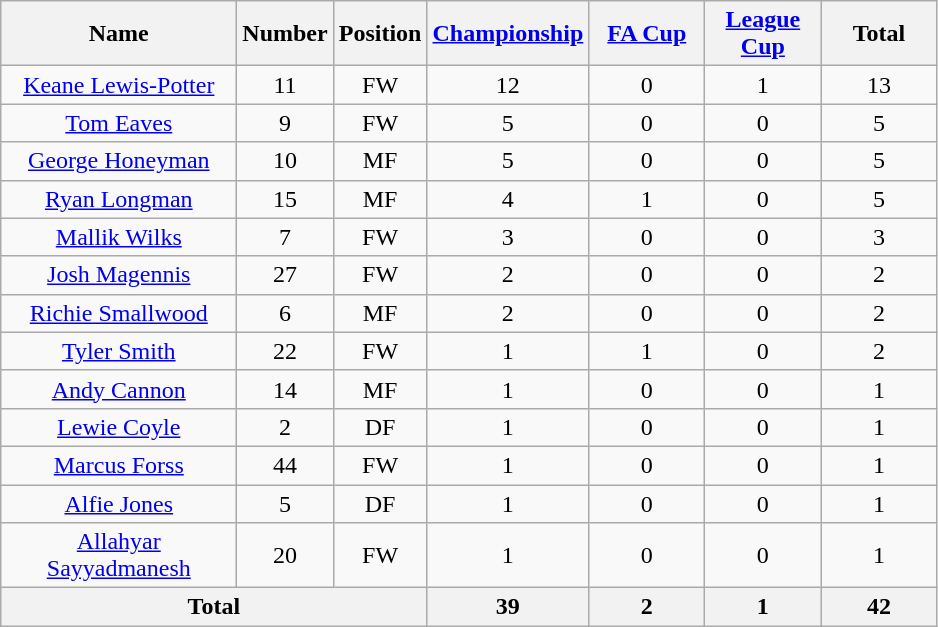<table class="wikitable sortable plainrowheaders" style="text-align:center; font-size:95%8">
<tr>
<th style="width:150px;">Name</th>
<th style="width:50px;">Number</th>
<th style="width:50px;">Position</th>
<th style="width:70px;"><a href='#'>Championship</a></th>
<th style="width:70px;"><a href='#'>FA Cup</a></th>
<th style="width:70px;"><a href='#'>League<br>Cup</a></th>
<th style="width:70px;">Total</th>
</tr>
<tr>
<td> <a href='#'>Keane Lewis-Potter</a></td>
<td>11</td>
<td>FW</td>
<td>12</td>
<td>0</td>
<td>1</td>
<td>13</td>
</tr>
<tr>
<td> <a href='#'>Tom Eaves</a></td>
<td>9</td>
<td>FW</td>
<td>5</td>
<td>0</td>
<td>0</td>
<td>5</td>
</tr>
<tr>
<td> <a href='#'>George Honeyman</a></td>
<td>10</td>
<td>MF</td>
<td>5</td>
<td>0</td>
<td>0</td>
<td>5</td>
</tr>
<tr>
<td> <a href='#'>Ryan Longman</a></td>
<td>15</td>
<td>MF</td>
<td>4</td>
<td>1</td>
<td>0</td>
<td>5</td>
</tr>
<tr>
<td> <a href='#'>Mallik Wilks</a></td>
<td>7</td>
<td>FW</td>
<td>3</td>
<td>0</td>
<td>0</td>
<td>3</td>
</tr>
<tr>
<td> <a href='#'>Josh Magennis</a></td>
<td>27</td>
<td>FW</td>
<td>2</td>
<td>0</td>
<td>0</td>
<td>2</td>
</tr>
<tr>
<td> <a href='#'>Richie Smallwood</a></td>
<td>6</td>
<td>MF</td>
<td>2</td>
<td>0</td>
<td>0</td>
<td>2</td>
</tr>
<tr>
<td> <a href='#'>Tyler Smith</a></td>
<td>22</td>
<td>FW</td>
<td>1</td>
<td>1</td>
<td>0</td>
<td>2</td>
</tr>
<tr>
<td> <a href='#'>Andy Cannon</a></td>
<td>14</td>
<td>MF</td>
<td>1</td>
<td>0</td>
<td>0</td>
<td>1</td>
</tr>
<tr>
<td> <a href='#'>Lewie Coyle</a></td>
<td>2</td>
<td>DF</td>
<td>1</td>
<td>0</td>
<td>0</td>
<td>1</td>
</tr>
<tr>
<td> <a href='#'>Marcus Forss</a></td>
<td>44</td>
<td>FW</td>
<td>1</td>
<td>0</td>
<td>0</td>
<td>1</td>
</tr>
<tr>
<td> <a href='#'>Alfie Jones</a></td>
<td>5</td>
<td>DF</td>
<td>1</td>
<td>0</td>
<td>0</td>
<td>1</td>
</tr>
<tr>
<td> <a href='#'>Allahyar Sayyadmanesh</a></td>
<td>20</td>
<td>FW</td>
<td>1</td>
<td>0</td>
<td>0</td>
<td>1</td>
</tr>
<tr>
<th scope="row" colspan="3"><strong>Total</strong></th>
<th>39</th>
<th>2</th>
<th>1</th>
<th>42</th>
</tr>
</table>
